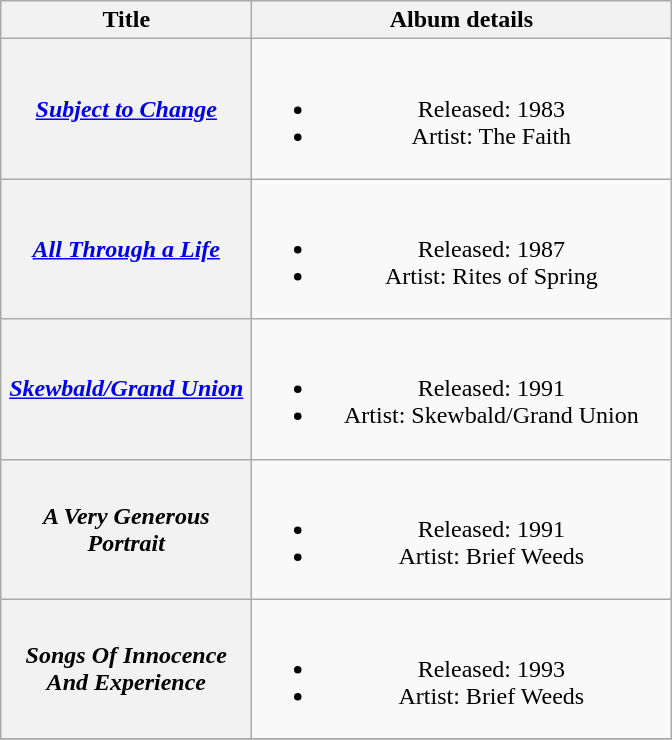<table class="wikitable plainrowheaders" style="text-align:center;">
<tr>
<th scope="col" style="width:10em;">Title</th>
<th scope="col" style="width:17em;">Album details</th>
</tr>
<tr>
<th scope="row"><em><a href='#'>Subject to Change</a></em></th>
<td><br><ul><li>Released: 1983</li><li>Artist: The Faith</li></ul></td>
</tr>
<tr>
<th scope="row"><em><a href='#'>All Through a Life</a></em></th>
<td><br><ul><li>Released: 1987</li><li>Artist: Rites of Spring</li></ul></td>
</tr>
<tr>
<th scope="row"><em><a href='#'>Skewbald/Grand Union</a></em></th>
<td><br><ul><li>Released: 1991</li><li>Artist: Skewbald/Grand Union</li></ul></td>
</tr>
<tr>
<th scope="row"><em>A Very Generous Portrait</em></th>
<td><br><ul><li>Released: 1991</li><li>Artist: Brief Weeds</li></ul></td>
</tr>
<tr>
<th scope="row"><em>Songs Of Innocence And Experience</em></th>
<td><br><ul><li>Released: 1993</li><li>Artist: Brief Weeds</li></ul></td>
</tr>
<tr>
</tr>
</table>
